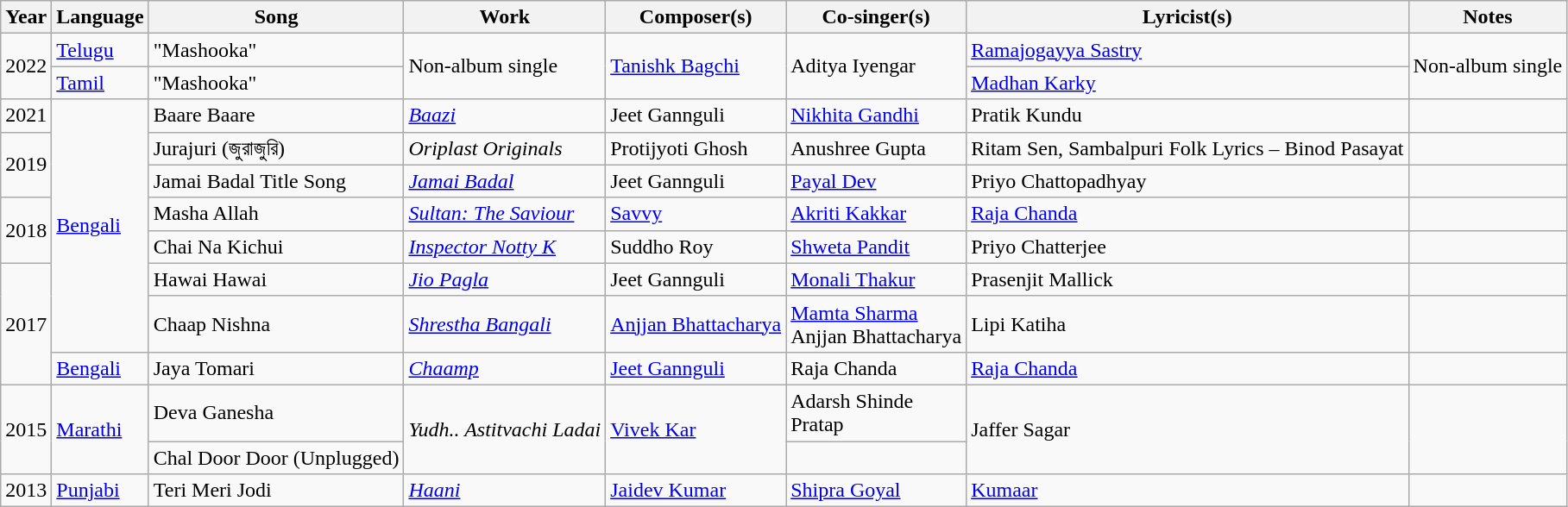<table class="wikitable">
<tr>
<th>Year</th>
<th>Language</th>
<th>Song</th>
<th>Work</th>
<th>Composer(s)</th>
<th>Co-singer(s)</th>
<th>Lyricist(s)</th>
<th>Notes</th>
</tr>
<tr>
<td rowspan="2">2022</td>
<td><a href='#'>Telugu</a></td>
<td>"Mashooka"</td>
<td rowspan="2">Non-album single</td>
<td rowspan="2"><a href='#'>Tanishk Bagchi</a></td>
<td rowspan="2">Aditya Iyengar</td>
<td><a href='#'>Ramajogayya Sastry</a></td>
<td rowspan="2">Non-album single</td>
</tr>
<tr>
<td><a href='#'>Tamil</a></td>
<td>"Mashooka"</td>
<td><a href='#'>Madhan Karky</a></td>
</tr>
<tr>
<td>2021</td>
<td rowspan="7"><a href='#'>Bengali</a></td>
<td>Baare Baare</td>
<td><a href='#'><em>Baazi</em></a></td>
<td>Jeet Gannguli</td>
<td><a href='#'>Nikhita Gandhi</a></td>
<td>Pratik Kundu</td>
<td></td>
</tr>
<tr>
<td rowspan="2">2019</td>
<td>Jurajuri (জুরাজুরি)</td>
<td><em>Oriplast Originals</em></td>
<td>Protijyoti Ghosh</td>
<td>Anushree Gupta</td>
<td>Ritam Sen, Sambalpuri Folk Lyrics – Binod Pasayat</td>
<td></td>
</tr>
<tr>
<td>Jamai Badal Title Song</td>
<td><em><a href='#'>Jamai Badal</a></em></td>
<td>Jeet Gannguli</td>
<td><a href='#'>Payal Dev</a></td>
<td>Priyo Chattopadhyay</td>
<td></td>
</tr>
<tr>
<td rowspan="2">2018</td>
<td>Masha Allah</td>
<td><em><a href='#'>Sultan: The Saviour</a></em></td>
<td><a href='#'>Savvy</a></td>
<td><a href='#'>Akriti Kakkar</a></td>
<td><a href='#'>Raja Chanda</a></td>
<td></td>
</tr>
<tr>
<td>Chai Na Kichui</td>
<td><em><a href='#'>Inspector Notty K</a></em></td>
<td>Suddho Roy</td>
<td><a href='#'>Shweta Pandit</a></td>
<td>Priyo Chatterjee</td>
<td></td>
</tr>
<tr>
<td rowspan="3">2017</td>
<td>Hawai Hawai</td>
<td><em><a href='#'>Jio Pagla</a></em></td>
<td>Jeet Gannguli</td>
<td><a href='#'>Monali Thakur</a></td>
<td>Prasenjit Mallick</td>
<td></td>
</tr>
<tr>
<td>Chaap Nishna</td>
<td><em><a href='#'>Shrestha Bangali</a></em></td>
<td><a href='#'>Anjjan Bhattacharya</a></td>
<td><a href='#'>Mamta Sharma</a><br>Anjjan Bhattacharya</td>
<td>Lipi Katiha</td>
<td></td>
</tr>
<tr>
<td><a href='#'>Bengali</a></td>
<td>Jaya Tomari</td>
<td><em><a href='#'>Chaamp</a></em></td>
<td><a href='#'>Jeet Gannguli</a></td>
<td>Raja Chanda</td>
<td><a href='#'>Raja Chanda</a></td>
<td></td>
</tr>
<tr>
<td rowspan="2">2015</td>
<td rowspan="2"><a href='#'>Marathi</a></td>
<td>Deva Ganesha</td>
<td rowspan="2"><em>Yudh.. Astitvachi Ladai</em></td>
<td rowspan="2"><a href='#'>Vivek Kar</a></td>
<td>Adarsh Shinde<br>Pratap</td>
<td rowspan="2">Jaffer Sagar</td>
<td rowspan="2"></td>
</tr>
<tr>
<td>Chal Door Door (Unplugged)</td>
<td></td>
</tr>
<tr>
<td>2013</td>
<td><a href='#'>Punjabi</a></td>
<td>Teri Meri Jodi</td>
<td><a href='#'><em>Haani</em></a></td>
<td><a href='#'>Jaidev Kumar</a></td>
<td><a href='#'>Shipra Goyal</a></td>
<td><a href='#'>Kumaar</a></td>
<td></td>
</tr>
</table>
